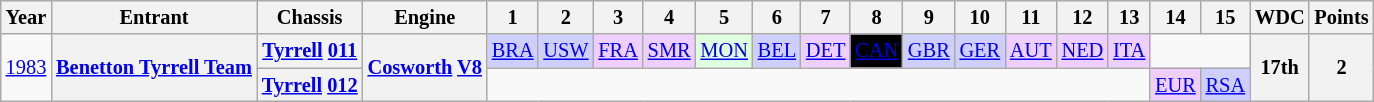<table class="wikitable" style="text-align:center; font-size:85%">
<tr>
<th>Year</th>
<th>Entrant</th>
<th>Chassis</th>
<th>Engine</th>
<th>1</th>
<th>2</th>
<th>3</th>
<th>4</th>
<th>5</th>
<th>6</th>
<th>7</th>
<th>8</th>
<th>9</th>
<th>10</th>
<th>11</th>
<th>12</th>
<th>13</th>
<th>14</th>
<th>15</th>
<th>WDC</th>
<th>Points</th>
</tr>
<tr>
<td rowspan=2><a href='#'>1983</a></td>
<th rowspan=2 nowrap><a href='#'>Benetton Tyrrell Team</a></th>
<th nowrap><a href='#'>Tyrrell</a> <a href='#'>011</a></th>
<th rowspan=2 nowrap><a href='#'>Cosworth</a> <a href='#'>V8</a></th>
<td style="background:#CFCFFF;"><a href='#'>BRA</a><br></td>
<td style="background:#CFCFFF;"><a href='#'>USW</a><br></td>
<td style="background:#EFCFFF;"><a href='#'>FRA</a><br></td>
<td style="background:#EFCFFF;"><a href='#'>SMR</a><br></td>
<td style="background:#DFFFDF;"><a href='#'>MON</a><br></td>
<td style="background:#CFCFFF;"><a href='#'>BEL</a><br></td>
<td style="background:#EFCFFF;"><a href='#'>DET</a><br></td>
<td style="background:#000000; color:#ffffff"><a href='#'><span>CAN</span></a><br></td>
<td style="background:#CFCFFF;"><a href='#'>GBR</a><br></td>
<td style="background:#CFCFFF;"><a href='#'>GER</a><br></td>
<td style="background:#EFCFFF;"><a href='#'>AUT</a><br></td>
<td style="background:#EFCFFF;"><a href='#'>NED</a><br></td>
<td style="background:#EFCFFF;"><a href='#'>ITA</a><br></td>
<td colspan=2></td>
<th rowspan=2>17th</th>
<th rowspan=2>2</th>
</tr>
<tr>
<th nowrap><a href='#'>Tyrrell</a> <a href='#'>012</a></th>
<td colspan=13></td>
<td style="background:#EFCFFF;"><a href='#'>EUR</a><br></td>
<td style="background:#CFCFFF;"><a href='#'>RSA</a><br></td>
</tr>
</table>
